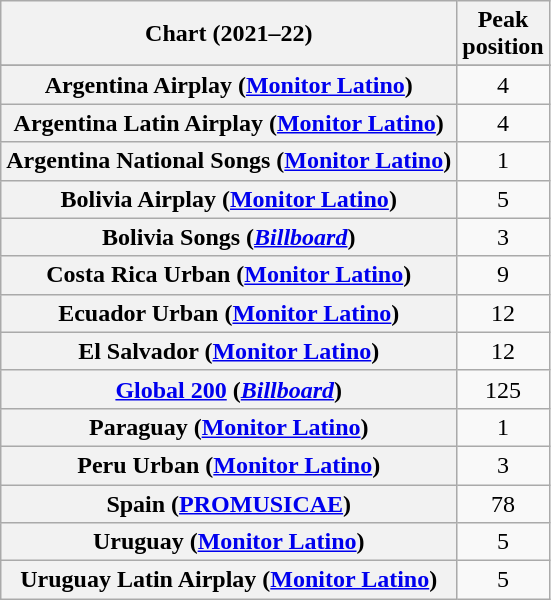<table class="wikitable sortable plainrowheaders" style="text-align:center">
<tr>
<th scope="col">Chart (2021–22)</th>
<th scope="col">Peak<br>position</th>
</tr>
<tr>
</tr>
<tr>
<th scope="row">Argentina Airplay (<a href='#'>Monitor Latino</a>)</th>
<td>4</td>
</tr>
<tr>
<th scope="row">Argentina Latin Airplay (<a href='#'>Monitor Latino</a>)</th>
<td>4</td>
</tr>
<tr>
<th scope="row">Argentina National Songs (<a href='#'>Monitor Latino</a>)</th>
<td>1</td>
</tr>
<tr>
<th scope="row">Bolivia Airplay (<a href='#'>Monitor Latino</a>)</th>
<td>5</td>
</tr>
<tr>
<th scope="row">Bolivia Songs (<em><a href='#'>Billboard</a></em>)</th>
<td>3</td>
</tr>
<tr>
<th scope="row">Costa Rica Urban (<a href='#'>Monitor Latino</a>)</th>
<td>9</td>
</tr>
<tr>
<th scope="row">Ecuador Urban (<a href='#'>Monitor Latino</a>)</th>
<td>12</td>
</tr>
<tr>
<th scope="row">El Salvador (<a href='#'>Monitor Latino</a>)</th>
<td>12</td>
</tr>
<tr>
<th scope="row"><a href='#'>Global 200</a> (<a href='#'><em>Billboard</em></a>)</th>
<td>125</td>
</tr>
<tr>
<th scope="row">Paraguay (<a href='#'>Monitor Latino</a>)</th>
<td>1</td>
</tr>
<tr>
<th scope="row">Peru Urban (<a href='#'>Monitor Latino</a>)</th>
<td>3</td>
</tr>
<tr>
<th scope="row">Spain (<a href='#'>PROMUSICAE</a>)</th>
<td>78</td>
</tr>
<tr>
<th scope="row">Uruguay (<a href='#'>Monitor Latino</a>)</th>
<td>5</td>
</tr>
<tr>
<th scope="row">Uruguay Latin Airplay (<a href='#'>Monitor Latino</a>)</th>
<td>5</td>
</tr>
</table>
